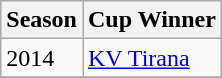<table class="wikitable" style="border-collapse:collapse; text-align:left">
<tr style="background:#f0f6fa;">
<th>Season</th>
<th>Cup Winner</th>
</tr>
<tr>
<td>2014</td>
<td><a href='#'>KV Tirana</a></td>
</tr>
<tr>
</tr>
</table>
